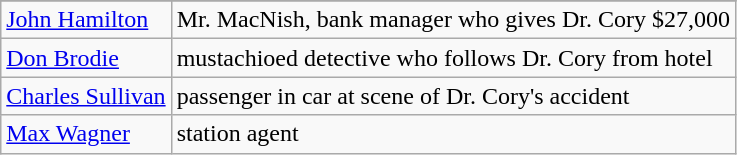<table class=wikitable>
<tr>
</tr>
<tr>
<td><a href='#'>John Hamilton</a></td>
<td>Mr. MacNish, bank manager who gives Dr. Cory $27,000</td>
</tr>
<tr>
<td><a href='#'>Don Brodie</a></td>
<td>mustachioed detective who follows Dr. Cory from hotel</td>
</tr>
<tr>
<td><a href='#'>Charles Sullivan</a></td>
<td>passenger in car at scene of Dr. Cory's accident</td>
</tr>
<tr>
<td><a href='#'>Max Wagner</a></td>
<td>station agent</td>
</tr>
</table>
